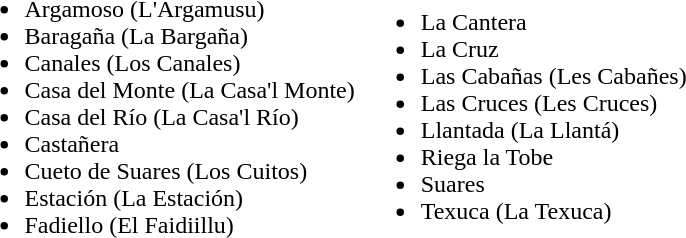<table border=0>
<tr>
<td><br><ul><li>Argamoso (L'Argamusu)</li><li>Baragaña (La Bargaña)</li><li>Canales (Los Canales)</li><li>Casa del Monte (La Casa'l Monte)</li><li>Casa del Río (La Casa'l Río)</li><li>Castañera</li><li>Cueto de Suares (Los Cuitos)</li><li>Estación (La Estación)</li><li>Fadiello (El Faidiillu)</li></ul></td>
<td><br><ul><li>La Cantera</li><li>La Cruz</li><li>Las Cabañas (Les Cabañes)</li><li>Las Cruces (Les Cruces)</li><li>Llantada (La Llantá)</li><li>Riega la Tobe</li><li>Suares</li><li>Texuca (La Texuca)</li></ul></td>
</tr>
</table>
